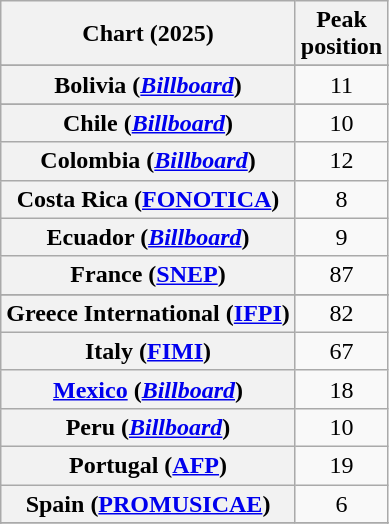<table class="wikitable sortable plainrowheaders" style="text-align:center">
<tr>
<th scope="col">Chart (2025)</th>
<th scope="col">Peak<br>position</th>
</tr>
<tr>
</tr>
<tr>
<th scope="row">Bolivia (<em><a href='#'>Billboard</a></em>)</th>
<td>11</td>
</tr>
<tr>
</tr>
<tr>
<th scope="row">Chile (<em><a href='#'>Billboard</a></em>)</th>
<td>10</td>
</tr>
<tr>
<th scope="row">Colombia (<em><a href='#'>Billboard</a></em>)</th>
<td>12</td>
</tr>
<tr>
<th scope="row">Costa Rica (<a href='#'>FONOTICA</a>)</th>
<td>8</td>
</tr>
<tr>
<th scope="row">Ecuador (<em><a href='#'>Billboard</a></em>)</th>
<td>9</td>
</tr>
<tr>
<th scope="row">France (<a href='#'>SNEP</a>)</th>
<td>87</td>
</tr>
<tr>
</tr>
<tr>
<th scope="row">Greece International (<a href='#'>IFPI</a>)</th>
<td>82</td>
</tr>
<tr>
<th scope="row">Italy (<a href='#'>FIMI</a>)</th>
<td>67</td>
</tr>
<tr>
<th scope="row"><a href='#'>Mexico</a> (<em><a href='#'>Billboard</a></em>)</th>
<td>18</td>
</tr>
<tr>
<th scope="row">Peru (<em><a href='#'>Billboard</a></em>)</th>
<td>10</td>
</tr>
<tr>
<th scope="row">Portugal (<a href='#'>AFP</a>)</th>
<td>19</td>
</tr>
<tr>
<th scope="row">Spain (<a href='#'>PROMUSICAE</a>)</th>
<td>6</td>
</tr>
<tr>
</tr>
<tr>
</tr>
<tr>
</tr>
<tr>
</tr>
</table>
